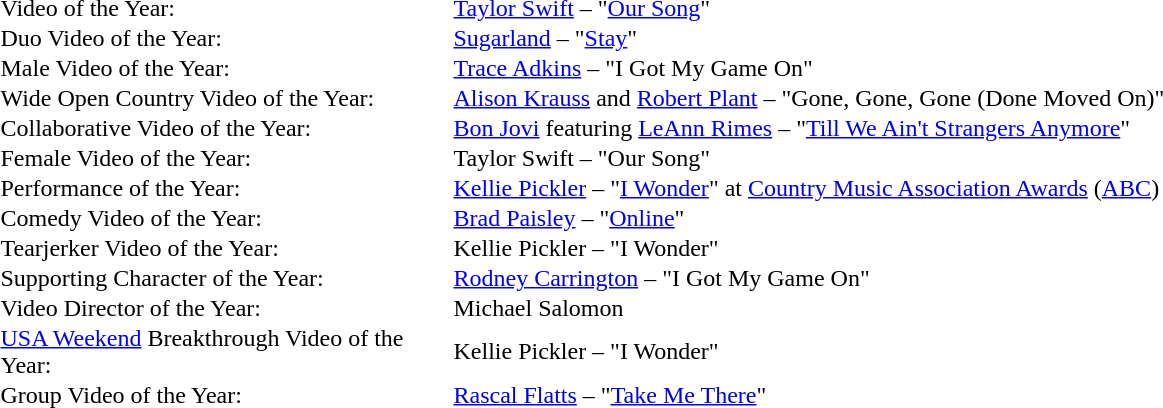<table cellspacing="0" border="0" cellpadding="1">
<tr>
<td style="width:300px;">Video of the Year:</td>
<td><a href='#'>Taylor Swift</a> – "<a href='#'>Our Song</a>"</td>
</tr>
<tr>
<td>Duo Video of the Year:</td>
<td><a href='#'>Sugarland</a> – "<a href='#'>Stay</a>"</td>
</tr>
<tr>
<td>Male Video of the Year:</td>
<td><a href='#'>Trace Adkins</a> – "I Got My Game On"</td>
</tr>
<tr>
<td>Wide Open Country Video of the Year:</td>
<td><a href='#'>Alison Krauss</a> and <a href='#'>Robert Plant</a> – "Gone, Gone, Gone (Done Moved On)"</td>
</tr>
<tr>
<td>Collaborative Video of the Year:</td>
<td><a href='#'>Bon Jovi</a> featuring <a href='#'>LeAnn Rimes</a> – "<a href='#'>Till We Ain't Strangers Anymore</a>"</td>
</tr>
<tr>
<td>Female Video of the Year:</td>
<td>Taylor Swift – "Our Song"</td>
</tr>
<tr>
<td>Performance of the Year:</td>
<td><a href='#'>Kellie Pickler</a> – "<a href='#'>I Wonder</a>" at <a href='#'>Country Music Association Awards</a> (<a href='#'>ABC</a>)</td>
</tr>
<tr>
<td>Comedy Video of the Year:</td>
<td><a href='#'>Brad Paisley</a> – "<a href='#'>Online</a>"</td>
</tr>
<tr>
<td>Tearjerker Video of the Year:</td>
<td>Kellie Pickler – "I Wonder"</td>
</tr>
<tr>
<td>Supporting Character of the Year:</td>
<td><a href='#'>Rodney Carrington</a> – "I Got My Game On"</td>
</tr>
<tr>
<td>Video Director of the Year:</td>
<td>Michael Salomon</td>
</tr>
<tr>
<td><a href='#'>USA Weekend</a> Breakthrough Video of the Year:</td>
<td>Kellie Pickler – "I Wonder"</td>
</tr>
<tr>
<td>Group Video of the Year:</td>
<td><a href='#'>Rascal Flatts</a> – "<a href='#'>Take Me There</a>"</td>
</tr>
</table>
